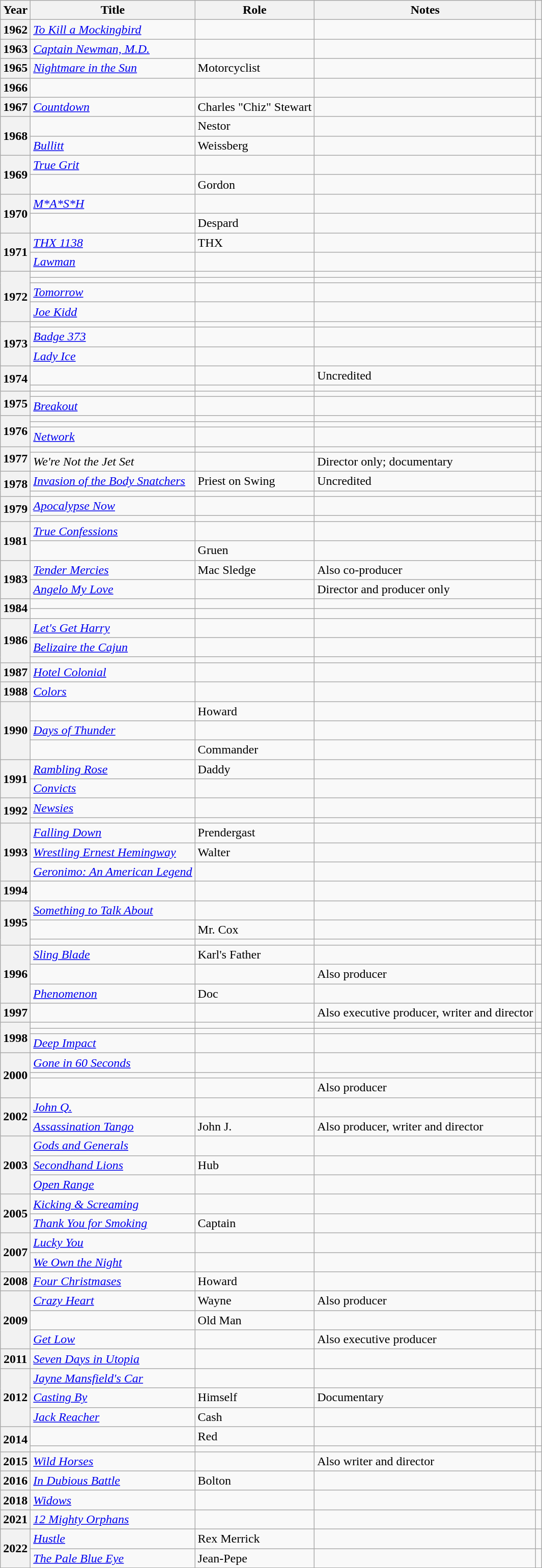<table class="wikitable plainrowheaders sortable" style="margin-right: 0;">
<tr>
<th scope="col">Year</th>
<th scope="col">Title</th>
<th scope="col">Role</th>
<th scope="col" class="unsortable">Notes</th>
<th scope="col" class="unsortable"></th>
</tr>
<tr>
<th scope="row">1962</th>
<td><em><a href='#'>To Kill a Mockingbird</a></em></td>
<td></td>
<td></td>
<td style="text-align: center;"></td>
</tr>
<tr>
<th scope="row">1963</th>
<td><em><a href='#'>Captain Newman, M.D.</a></em></td>
<td></td>
<td></td>
<td style="text-align: center;"></td>
</tr>
<tr>
<th scope="row">1965</th>
<td><em><a href='#'>Nightmare in the Sun</a></em></td>
<td>Motorcyclist</td>
<td></td>
<td style="text-align: center;"></td>
</tr>
<tr>
<th scope="row">1966</th>
<td><em></em></td>
<td></td>
<td></td>
<td style="text-align: center;"></td>
</tr>
<tr>
<th scope="row">1967</th>
<td><em><a href='#'>Countdown</a></em></td>
<td>Charles "Chiz" Stewart</td>
<td></td>
<td style="text-align: center;"></td>
</tr>
<tr>
<th rowspan="2" scope="row">1968</th>
<td><em></em></td>
<td>Nestor</td>
<td></td>
<td style="text-align: center;"></td>
</tr>
<tr>
<td><em><a href='#'>Bullitt</a></em></td>
<td>Weissberg</td>
<td></td>
<td style="text-align: center;"></td>
</tr>
<tr>
<th rowspan="2" scope="row">1969</th>
<td><em><a href='#'>True Grit</a></em></td>
<td></td>
<td></td>
<td style="text-align: center;"></td>
</tr>
<tr>
<td><em></em></td>
<td>Gordon</td>
<td></td>
<td style="text-align: center;"></td>
</tr>
<tr>
<th rowspan="2" scope="row">1970</th>
<td><em><a href='#'>M*A*S*H</a></em></td>
<td></td>
<td></td>
<td style="text-align: center;"></td>
</tr>
<tr>
<td><em></em></td>
<td>Despard</td>
<td></td>
<td style="text-align: center;"></td>
</tr>
<tr>
<th rowspan="2" scope="row">1971</th>
<td><em><a href='#'>THX 1138</a></em></td>
<td>THX</td>
<td></td>
<td style="text-align: center;"></td>
</tr>
<tr>
<td><em><a href='#'>Lawman</a></em></td>
<td></td>
<td></td>
<td style="text-align: center;"></td>
</tr>
<tr>
<th rowspan="4" scope="row">1972</th>
<td><em></em></td>
<td></td>
<td></td>
<td style="text-align: center;"></td>
</tr>
<tr>
<td><em></em></td>
<td></td>
<td></td>
<td style="text-align: center;"></td>
</tr>
<tr>
<td><em><a href='#'>Tomorrow</a></em></td>
<td></td>
<td></td>
<td style="text-align: center;"></td>
</tr>
<tr>
<td><em><a href='#'>Joe Kidd</a></em></td>
<td></td>
<td></td>
<td style="text-align: center;"></td>
</tr>
<tr>
<th rowspan="3" scope="row">1973</th>
<td><em></em></td>
<td></td>
<td></td>
<td style="text-align: center;"></td>
</tr>
<tr>
<td><em><a href='#'>Badge 373</a></em></td>
<td></td>
<td></td>
<td style="text-align: center;"></td>
</tr>
<tr>
<td><em><a href='#'>Lady Ice</a></em></td>
<td></td>
<td></td>
<td style="text-align: center;"></td>
</tr>
<tr>
<th rowspan="2" scope="row">1974</th>
<td><em></em></td>
<td></td>
<td>Uncredited</td>
<td style="text-align: center;"></td>
</tr>
<tr>
<td><em></em></td>
<td></td>
<td></td>
<td style="text-align: center;"></td>
</tr>
<tr>
<th rowspan="2" scope="row">1975</th>
<td><em></em></td>
<td></td>
<td></td>
<td style="text-align: center;"></td>
</tr>
<tr>
<td><em><a href='#'>Breakout</a></em></td>
<td></td>
<td></td>
<td style="text-align: center;"></td>
</tr>
<tr>
<th rowspan="3" scope="row">1976</th>
<td><em></em></td>
<td></td>
<td></td>
<td style="text-align: center;"></td>
</tr>
<tr>
<td><em></em></td>
<td></td>
<td></td>
<td style="text-align: center;"></td>
</tr>
<tr>
<td><em><a href='#'>Network</a></em></td>
<td></td>
<td></td>
<td style="text-align: center;"></td>
</tr>
<tr>
<th rowspan="2" scope="row">1977</th>
<td><em></em></td>
<td></td>
<td></td>
<td style="text-align: center;"></td>
</tr>
<tr>
<td><em>We're Not the Jet Set</em></td>
<td></td>
<td>Director only; documentary</td>
<td style="text-align: center;"></td>
</tr>
<tr>
<th rowspan="2" scope="row">1978</th>
<td><em><a href='#'>Invasion of the Body Snatchers</a></em></td>
<td>Priest on Swing</td>
<td>Uncredited</td>
<td style="text-align: center;"></td>
</tr>
<tr>
<td><em></em></td>
<td></td>
<td></td>
<td style="text-align: center;"></td>
</tr>
<tr>
<th rowspan="2" scope="row">1979</th>
<td><em><a href='#'>Apocalypse Now</a></em></td>
<td></td>
<td></td>
<td style="text-align: center;"></td>
</tr>
<tr>
<td><em></em></td>
<td></td>
<td></td>
<td style="text-align: center;"></td>
</tr>
<tr>
<th rowspan="2" scope="row">1981</th>
<td><em><a href='#'>True Confessions</a></em></td>
<td></td>
<td></td>
<td style="text-align: center;"></td>
</tr>
<tr>
<td><em></em></td>
<td>Gruen</td>
<td></td>
<td style="text-align: center;"></td>
</tr>
<tr>
<th rowspan="2" scope="row">1983</th>
<td><em><a href='#'>Tender Mercies</a></em></td>
<td>Mac Sledge</td>
<td>Also co-producer</td>
<td style="text-align: center;"></td>
</tr>
<tr>
<td><em><a href='#'>Angelo My Love</a></em></td>
<td></td>
<td>Director and producer only</td>
<td style="text-align: center;"></td>
</tr>
<tr>
<th rowspan="2" scope="row">1984</th>
<td><em></em></td>
<td></td>
<td></td>
<td style="text-align: center;"></td>
</tr>
<tr>
<td><em></em></td>
<td></td>
<td></td>
<td style="text-align: center;"></td>
</tr>
<tr>
<th rowspan="3" scope="row">1986</th>
<td><em><a href='#'>Let's Get Harry</a></em></td>
<td></td>
<td></td>
<td style="text-align: center;"></td>
</tr>
<tr>
<td><em><a href='#'>Belizaire the Cajun</a></em></td>
<td></td>
<td></td>
<td style="text-align: center;"></td>
</tr>
<tr>
<td><em></em></td>
<td></td>
<td></td>
<td style="text-align: center;"></td>
</tr>
<tr>
<th scope="row">1987</th>
<td><em><a href='#'>Hotel Colonial</a></em></td>
<td></td>
<td></td>
<td style="text-align: center;"></td>
</tr>
<tr>
<th scope="row">1988</th>
<td><em><a href='#'>Colors</a></em></td>
<td></td>
<td></td>
<td style="text-align: center;"></td>
</tr>
<tr>
<th rowspan="3" scope="row">1990</th>
<td><em></em></td>
<td>Howard</td>
<td></td>
<td style="text-align: center;"></td>
</tr>
<tr>
<td><em><a href='#'>Days of Thunder</a></em></td>
<td></td>
<td></td>
<td style="text-align: center;"></td>
</tr>
<tr>
<td><em></em></td>
<td>Commander</td>
<td></td>
<td style="text-align: center;"></td>
</tr>
<tr>
<th rowspan="2" scope="row">1991</th>
<td><em><a href='#'>Rambling Rose</a></em></td>
<td>Daddy</td>
<td></td>
<td style="text-align: center;"></td>
</tr>
<tr>
<td><em><a href='#'>Convicts</a></em></td>
<td></td>
<td></td>
<td style="text-align: center;"></td>
</tr>
<tr>
<th rowspan="2" scope="row">1992</th>
<td><em><a href='#'>Newsies</a></em></td>
<td></td>
<td></td>
<td style="text-align: center;"></td>
</tr>
<tr>
<td><em></em></td>
<td></td>
<td></td>
<td style="text-align: center;"></td>
</tr>
<tr>
<th rowspan="3" scope="row">1993</th>
<td><em><a href='#'>Falling Down</a></em></td>
<td>Prendergast</td>
<td></td>
<td style="text-align: center;"></td>
</tr>
<tr>
<td><em><a href='#'>Wrestling Ernest Hemingway</a></em></td>
<td>Walter</td>
<td></td>
<td style="text-align: center;"></td>
</tr>
<tr>
<td><em><a href='#'>Geronimo: An American Legend</a></em></td>
<td></td>
<td></td>
<td style="text-align: center;"></td>
</tr>
<tr>
<th scope="row">1994</th>
<td><em></em></td>
<td></td>
<td></td>
<td style="text-align: center;"></td>
</tr>
<tr>
<th rowspan="3" scope="row">1995</th>
<td><em><a href='#'>Something to Talk About</a></em></td>
<td></td>
<td></td>
<td style="text-align: center;"></td>
</tr>
<tr>
<td><em></em></td>
<td>Mr. Cox</td>
<td></td>
<td style="text-align: center;"></td>
</tr>
<tr>
<td><em></em></td>
<td></td>
<td></td>
<td style="text-align: center;"></td>
</tr>
<tr>
<th rowspan="3" scope="row">1996</th>
<td><em><a href='#'>Sling Blade</a></em></td>
<td>Karl's Father</td>
<td></td>
<td style="text-align: center;"></td>
</tr>
<tr>
<td><em></em></td>
<td></td>
<td>Also producer</td>
<td style="text-align: center;"></td>
</tr>
<tr>
<td><em><a href='#'>Phenomenon</a></em></td>
<td>Doc</td>
<td></td>
<td style="text-align: center;"></td>
</tr>
<tr>
<th scope="row">1997</th>
<td><em></em></td>
<td></td>
<td>Also executive producer, writer and director</td>
<td style="text-align: center;"></td>
</tr>
<tr>
<th rowspan="3" scope="row">1998</th>
<td><em></em></td>
<td></td>
<td></td>
<td style="text-align: center;"></td>
</tr>
<tr>
<td><em></em></td>
<td></td>
<td></td>
<td style="text-align: center;"></td>
</tr>
<tr>
<td><em><a href='#'>Deep Impact</a></em></td>
<td></td>
<td></td>
<td style="text-align: center;"></td>
</tr>
<tr>
<th rowspan="3" scope="row">2000</th>
<td><em><a href='#'>Gone in 60 Seconds</a></em></td>
<td></td>
<td></td>
<td style="text-align: center;"></td>
</tr>
<tr>
<td><em></em></td>
<td></td>
<td></td>
<td style="text-align: center;"></td>
</tr>
<tr>
<td><em></em></td>
<td></td>
<td>Also producer</td>
<td style="text-align: center;"></td>
</tr>
<tr>
<th rowspan="2" scope="row">2002</th>
<td><em><a href='#'>John Q.</a></em></td>
<td></td>
<td></td>
<td style="text-align: center;"></td>
</tr>
<tr>
<td><em><a href='#'>Assassination Tango</a></em></td>
<td>John J.</td>
<td>Also producer, writer and director</td>
<td style="text-align: center;"></td>
</tr>
<tr>
<th rowspan="3" scope="row">2003</th>
<td><em><a href='#'>Gods and Generals</a></em></td>
<td></td>
<td></td>
<td style="text-align: center;"></td>
</tr>
<tr>
<td><em><a href='#'>Secondhand Lions</a></em></td>
<td>Hub</td>
<td></td>
<td style="text-align: center;"></td>
</tr>
<tr>
<td><em><a href='#'>Open Range</a></em></td>
<td></td>
<td></td>
<td style="text-align: center;"></td>
</tr>
<tr>
<th rowspan="2" scope="row">2005</th>
<td><em><a href='#'>Kicking & Screaming</a></em></td>
<td></td>
<td></td>
<td style="text-align: center;"></td>
</tr>
<tr>
<td><em><a href='#'>Thank You for Smoking</a></em></td>
<td>Captain</td>
<td></td>
<td style="text-align: center;"></td>
</tr>
<tr>
<th rowspan="2" scope="row">2007</th>
<td><em><a href='#'>Lucky You</a></em></td>
<td></td>
<td></td>
<td style="text-align: center;"></td>
</tr>
<tr>
<td><em><a href='#'>We Own the Night</a></em></td>
<td></td>
<td></td>
<td style="text-align: center;"></td>
</tr>
<tr>
<th scope="row">2008</th>
<td><em><a href='#'>Four Christmases</a></em></td>
<td>Howard</td>
<td></td>
<td style="text-align: center;"></td>
</tr>
<tr>
<th rowspan="3" scope="row">2009</th>
<td><em><a href='#'>Crazy Heart</a></em></td>
<td>Wayne</td>
<td>Also producer</td>
<td style="text-align: center;"></td>
</tr>
<tr>
<td><em></em></td>
<td>Old Man</td>
<td></td>
<td style="text-align: center;"></td>
</tr>
<tr>
<td><em><a href='#'>Get Low</a></em></td>
<td></td>
<td>Also executive producer</td>
<td style="text-align: center;"></td>
</tr>
<tr>
<th scope="row">2011</th>
<td><em><a href='#'>Seven Days in Utopia</a></em></td>
<td></td>
<td></td>
<td style="text-align: center;"></td>
</tr>
<tr>
<th rowspan="3" scope="row">2012</th>
<td><em><a href='#'>Jayne Mansfield's Car</a></em></td>
<td></td>
<td></td>
<td style="text-align: center;"></td>
</tr>
<tr>
<td><em><a href='#'>Casting By</a></em></td>
<td>Himself</td>
<td>Documentary</td>
<td></td>
</tr>
<tr>
<td><em><a href='#'>Jack Reacher</a></em></td>
<td>Cash</td>
<td></td>
<td style="text-align: center;"></td>
</tr>
<tr>
<th rowspan="2" scope="row">2014</th>
<td><em></em></td>
<td>Red</td>
<td></td>
<td style="text-align: center;"></td>
</tr>
<tr>
<td><em></em></td>
<td></td>
<td></td>
<td style="text-align: center;"></td>
</tr>
<tr>
<th scope="row">2015</th>
<td><em><a href='#'>Wild Horses</a></em></td>
<td></td>
<td>Also writer and director</td>
<td style="text-align: center;"></td>
</tr>
<tr>
<th scope="row">2016</th>
<td><em><a href='#'>In Dubious Battle</a></em></td>
<td>Bolton</td>
<td></td>
<td style="text-align: center;"></td>
</tr>
<tr>
<th scope="row">2018</th>
<td><em><a href='#'>Widows</a></em></td>
<td></td>
<td></td>
<td style="text-align: center;"></td>
</tr>
<tr>
<th scope="row">2021</th>
<td><em><a href='#'>12 Mighty Orphans</a></em></td>
<td></td>
<td></td>
<td style="text-align: center;"></td>
</tr>
<tr>
<th rowspan="2" scope="row">2022</th>
<td><em><a href='#'>Hustle</a></em></td>
<td>Rex Merrick</td>
<td></td>
<td style="text-align: center;"></td>
</tr>
<tr>
<td><em><a href='#'>The Pale Blue Eye</a></em></td>
<td>Jean-Pepe</td>
<td></td>
<td style="text-align: center;"></td>
</tr>
<tr>
</tr>
</table>
